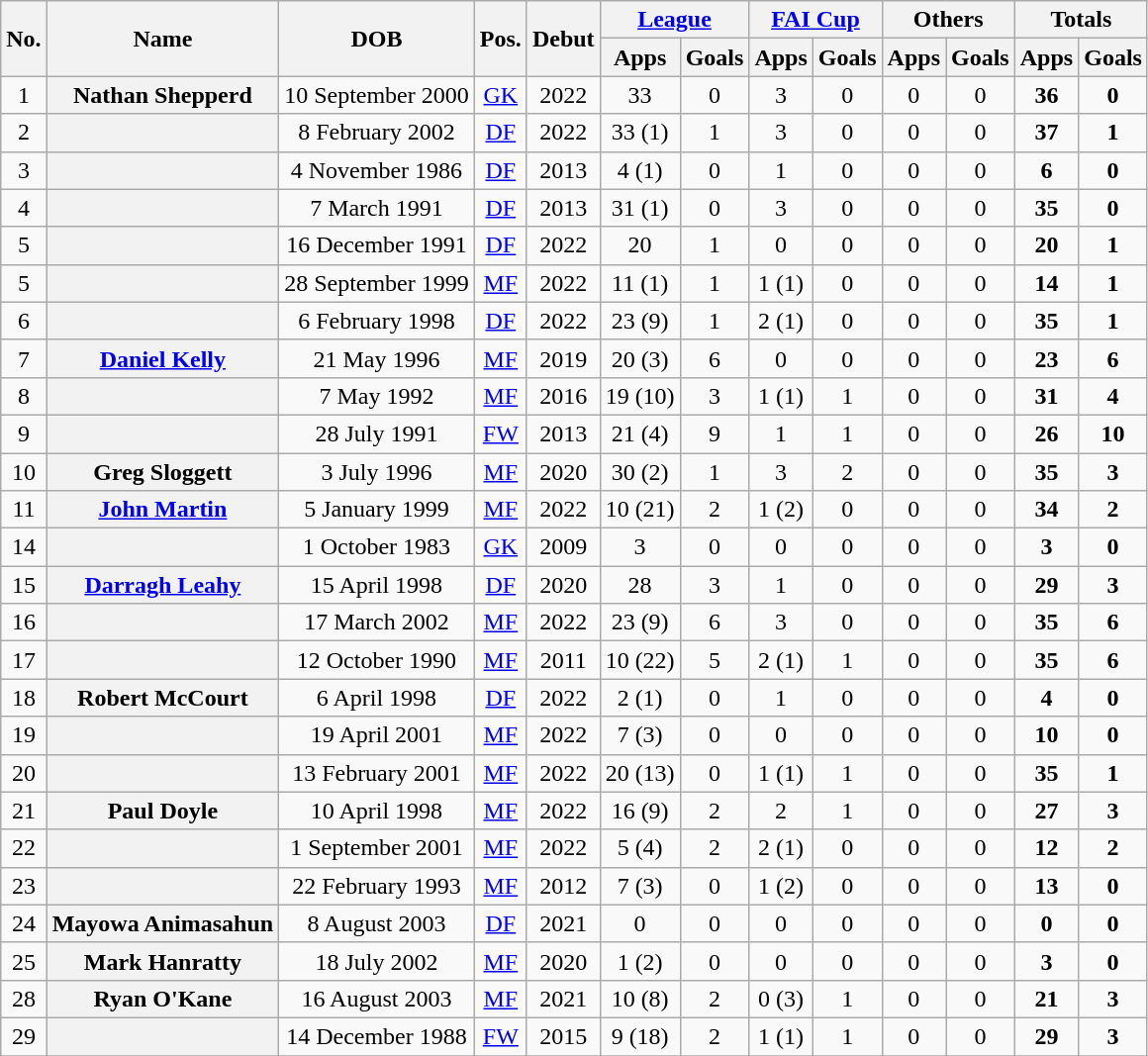<table class="sortable wikitable plainrowheaders"  style="text-align: center;">
<tr>
<th rowspan="2">No.</th>
<th rowspan="2">Name</th>
<th rowspan="2">DOB</th>
<th rowspan="2">Pos.</th>
<th rowspan="2">Debut</th>
<th colspan="2"><a href='#'>League</a></th>
<th colspan="2"><a href='#'>FAI Cup</a></th>
<th colspan="2">Others</th>
<th colspan="2"><strong>Totals</strong></th>
</tr>
<tr>
<th>Apps</th>
<th>Goals</th>
<th>Apps</th>
<th>Goals</th>
<th>Apps</th>
<th>Goals</th>
<th>Apps</th>
<th>Goals</th>
</tr>
<tr>
<td>1</td>
<th scope="row"> Nathan Shepperd</th>
<td>10 September 2000</td>
<td><a href='#'>GK</a></td>
<td>2022</td>
<td>33</td>
<td>0</td>
<td>3</td>
<td>0</td>
<td>0</td>
<td>0</td>
<td><strong>36</strong></td>
<td><strong>0</strong></td>
</tr>
<tr>
<td>2</td>
<th scope="row"> </th>
<td>8 February 2002</td>
<td><a href='#'>DF</a></td>
<td>2022</td>
<td>33 (1)</td>
<td>1</td>
<td>3</td>
<td>0</td>
<td>0</td>
<td>0</td>
<td><strong>37</strong></td>
<td><strong>1</strong></td>
</tr>
<tr>
<td>3</td>
<th scope="row"> </th>
<td>4 November 1986</td>
<td><a href='#'>DF</a></td>
<td>2013</td>
<td>4 (1)</td>
<td>0</td>
<td>1</td>
<td>0</td>
<td>0</td>
<td>0</td>
<td><strong>6</strong></td>
<td><strong>0</strong></td>
</tr>
<tr>
<td>4</td>
<th scope="row"> </th>
<td>7 March 1991</td>
<td><a href='#'>DF</a></td>
<td>2013</td>
<td>31 (1)</td>
<td>0</td>
<td>3</td>
<td>0</td>
<td>0</td>
<td>0</td>
<td><strong>35</strong></td>
<td><strong>0</strong></td>
</tr>
<tr>
<td>5</td>
<th scope="row"> </th>
<td>16 December 1991</td>
<td><a href='#'>DF</a></td>
<td>2022</td>
<td>20</td>
<td>1</td>
<td>0</td>
<td>0</td>
<td>0</td>
<td>0</td>
<td><strong>20</strong></td>
<td><strong>1</strong></td>
</tr>
<tr>
<td>5</td>
<th scope="row"> </th>
<td>28 September 1999</td>
<td><a href='#'>MF</a></td>
<td>2022</td>
<td>11 (1)</td>
<td>1</td>
<td>1 (1)</td>
<td>0</td>
<td>0</td>
<td>0</td>
<td><strong>14</strong></td>
<td><strong>1</strong></td>
</tr>
<tr>
<td>6</td>
<th scope="row"> </th>
<td>6 February 1998</td>
<td><a href='#'>DF</a></td>
<td>2022</td>
<td>23 (9)</td>
<td>1</td>
<td>2 (1)</td>
<td>0</td>
<td>0</td>
<td>0</td>
<td><strong>35</strong></td>
<td><strong>1</strong></td>
</tr>
<tr>
<td>7</td>
<th scope="row"> <a href='#'>Daniel Kelly</a></th>
<td>21 May 1996</td>
<td><a href='#'>MF</a></td>
<td>2019</td>
<td>20 (3)</td>
<td>6</td>
<td>0</td>
<td>0</td>
<td>0</td>
<td>0</td>
<td><strong>23</strong></td>
<td><strong>6</strong></td>
</tr>
<tr>
<td>8</td>
<th scope="row"> </th>
<td>7 May 1992</td>
<td><a href='#'>MF</a></td>
<td>2016</td>
<td>19 (10)</td>
<td>3</td>
<td>1 (1)</td>
<td>1</td>
<td>0</td>
<td>0</td>
<td><strong>31</strong></td>
<td><strong>4</strong></td>
</tr>
<tr>
<td>9</td>
<th scope="row"> </th>
<td>28 July 1991</td>
<td><a href='#'>FW</a></td>
<td>2013</td>
<td>21 (4)</td>
<td>9</td>
<td>1</td>
<td>1</td>
<td>0</td>
<td>0</td>
<td><strong>26</strong></td>
<td><strong>10</strong></td>
</tr>
<tr>
<td>10</td>
<th scope="row"> Greg Sloggett</th>
<td>3 July 1996</td>
<td><a href='#'>MF</a></td>
<td>2020</td>
<td>30 (2)</td>
<td>1</td>
<td>3</td>
<td>2</td>
<td>0</td>
<td>0</td>
<td><strong>35</strong></td>
<td><strong>3</strong></td>
</tr>
<tr>
<td>11</td>
<th scope="row"> <a href='#'>John Martin</a></th>
<td>5 January 1999</td>
<td><a href='#'>MF</a></td>
<td>2022</td>
<td>10 (21)</td>
<td>2</td>
<td>1 (2)</td>
<td>0</td>
<td>0</td>
<td>0</td>
<td><strong>34</strong></td>
<td><strong>2</strong></td>
</tr>
<tr>
<td>14</td>
<th scope="row"> </th>
<td>1 October 1983</td>
<td><a href='#'>GK</a></td>
<td>2009</td>
<td>3</td>
<td>0</td>
<td>0</td>
<td>0</td>
<td>0</td>
<td>0</td>
<td><strong>3</strong></td>
<td><strong>0</strong></td>
</tr>
<tr>
<td>15</td>
<th scope="row"> <a href='#'>Darragh Leahy</a></th>
<td>15 April 1998</td>
<td><a href='#'>DF</a></td>
<td>2020</td>
<td>28</td>
<td>3</td>
<td>1</td>
<td>0</td>
<td>0</td>
<td>0</td>
<td><strong>29</strong></td>
<td><strong>3</strong></td>
</tr>
<tr>
<td>16</td>
<th scope="row"> </th>
<td>17 March 2002</td>
<td><a href='#'>MF</a></td>
<td>2022</td>
<td>23 (9)</td>
<td>6</td>
<td>3</td>
<td>0</td>
<td>0</td>
<td>0</td>
<td><strong>35</strong></td>
<td><strong>6</strong></td>
</tr>
<tr>
<td>17</td>
<th scope="row"> </th>
<td>12 October 1990</td>
<td><a href='#'>MF</a></td>
<td>2011</td>
<td>10 (22)</td>
<td>5</td>
<td>2 (1)</td>
<td>1</td>
<td>0</td>
<td>0</td>
<td><strong>35</strong></td>
<td><strong>6</strong></td>
</tr>
<tr>
<td>18</td>
<th scope="row"> Robert McCourt</th>
<td>6 April 1998</td>
<td><a href='#'>DF</a></td>
<td>2022</td>
<td>2 (1)</td>
<td>0</td>
<td>1</td>
<td>0</td>
<td>0</td>
<td>0</td>
<td><strong>4</strong></td>
<td><strong>0</strong></td>
</tr>
<tr>
<td>19</td>
<th scope="row"> </th>
<td>19 April 2001</td>
<td><a href='#'>MF</a></td>
<td>2022</td>
<td>7 (3)</td>
<td>0</td>
<td>0</td>
<td>0</td>
<td>0</td>
<td>0</td>
<td><strong>10</strong></td>
<td><strong>0</strong></td>
</tr>
<tr>
<td>20</td>
<th scope="row"> </th>
<td>13 February 2001</td>
<td><a href='#'>MF</a></td>
<td>2022</td>
<td>20 (13)</td>
<td>0</td>
<td>1 (1)</td>
<td>1</td>
<td>0</td>
<td>0</td>
<td><strong>35</strong></td>
<td><strong>1</strong></td>
</tr>
<tr>
<td>21</td>
<th scope="row"> Paul Doyle</th>
<td>10 April 1998</td>
<td><a href='#'>MF</a></td>
<td>2022</td>
<td>16 (9)</td>
<td>2</td>
<td>2</td>
<td>1</td>
<td>0</td>
<td>0</td>
<td><strong>27</strong></td>
<td><strong>3</strong></td>
</tr>
<tr>
<td>22</td>
<th scope="row"> </th>
<td>1 September 2001</td>
<td><a href='#'>MF</a></td>
<td>2022</td>
<td>5 (4)</td>
<td>2</td>
<td>2 (1)</td>
<td>0</td>
<td>0</td>
<td>0</td>
<td><strong>12</strong></td>
<td><strong>2</strong></td>
</tr>
<tr>
<td>23</td>
<th scope="row"> </th>
<td>22 February 1993</td>
<td><a href='#'>MF</a></td>
<td>2012</td>
<td>7 (3)</td>
<td>0</td>
<td>1 (2)</td>
<td>0</td>
<td>0</td>
<td>0</td>
<td><strong>13</strong></td>
<td><strong>0</strong></td>
</tr>
<tr>
<td>24</td>
<th scope="row"> Mayowa Animasahun</th>
<td>8 August 2003</td>
<td><a href='#'>DF</a></td>
<td>2021</td>
<td>0</td>
<td>0</td>
<td>0</td>
<td>0</td>
<td>0</td>
<td>0</td>
<td><strong>0</strong></td>
<td><strong>0</strong></td>
</tr>
<tr>
<td>25</td>
<th scope="row"> Mark Hanratty</th>
<td>18 July 2002</td>
<td><a href='#'>MF</a></td>
<td>2020</td>
<td>1 (2)</td>
<td>0</td>
<td>0</td>
<td>0</td>
<td>0</td>
<td>0</td>
<td><strong>3</strong></td>
<td><strong>0</strong></td>
</tr>
<tr>
<td>28</td>
<th scope="row"> Ryan O'Kane</th>
<td>16 August 2003</td>
<td><a href='#'>MF</a></td>
<td>2021</td>
<td>10 (8)</td>
<td>2</td>
<td>0 (3)</td>
<td>1</td>
<td>0</td>
<td>0</td>
<td><strong>21</strong></td>
<td><strong>3</strong></td>
</tr>
<tr>
<td>29</td>
<th scope="row"> </th>
<td>14 December 1988</td>
<td><a href='#'>FW</a></td>
<td>2015</td>
<td>9 (18)</td>
<td>2</td>
<td>1 (1)</td>
<td>1</td>
<td>0</td>
<td>0</td>
<td><strong>29</strong></td>
<td><strong>3</strong></td>
</tr>
<tr>
</tr>
</table>
